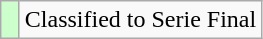<table class="wikitable" style="text-align:center">
<tr>
<td width="5px" bgcolor="#ccffcc"></td>
<td>Classified to Serie Final</td>
</tr>
</table>
